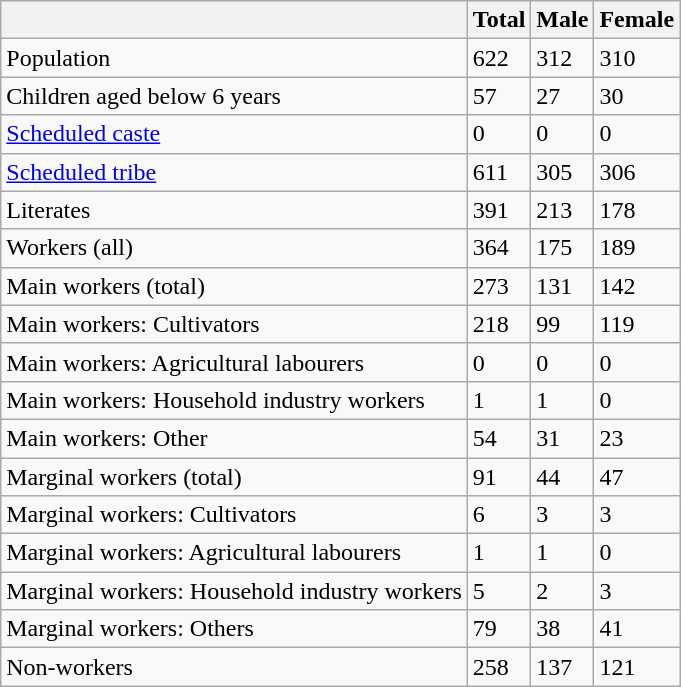<table class="wikitable sortable">
<tr>
<th></th>
<th>Total</th>
<th>Male</th>
<th>Female</th>
</tr>
<tr>
<td>Population</td>
<td>622</td>
<td>312</td>
<td>310</td>
</tr>
<tr>
<td>Children aged below 6 years</td>
<td>57</td>
<td>27</td>
<td>30</td>
</tr>
<tr>
<td><a href='#'>Scheduled caste</a></td>
<td>0</td>
<td>0</td>
<td>0</td>
</tr>
<tr>
<td><a href='#'>Scheduled tribe</a></td>
<td>611</td>
<td>305</td>
<td>306</td>
</tr>
<tr>
<td>Literates</td>
<td>391</td>
<td>213</td>
<td>178</td>
</tr>
<tr>
<td>Workers (all)</td>
<td>364</td>
<td>175</td>
<td>189</td>
</tr>
<tr>
<td>Main workers (total)</td>
<td>273</td>
<td>131</td>
<td>142</td>
</tr>
<tr>
<td>Main workers: Cultivators</td>
<td>218</td>
<td>99</td>
<td>119</td>
</tr>
<tr>
<td>Main workers: Agricultural labourers</td>
<td>0</td>
<td>0</td>
<td>0</td>
</tr>
<tr>
<td>Main workers: Household industry workers</td>
<td>1</td>
<td>1</td>
<td>0</td>
</tr>
<tr>
<td>Main workers: Other</td>
<td>54</td>
<td>31</td>
<td>23</td>
</tr>
<tr>
<td>Marginal workers (total)</td>
<td>91</td>
<td>44</td>
<td>47</td>
</tr>
<tr>
<td>Marginal workers: Cultivators</td>
<td>6</td>
<td>3</td>
<td>3</td>
</tr>
<tr>
<td>Marginal workers: Agricultural labourers</td>
<td>1</td>
<td>1</td>
<td>0</td>
</tr>
<tr>
<td>Marginal workers: Household industry workers</td>
<td>5</td>
<td>2</td>
<td>3</td>
</tr>
<tr>
<td>Marginal workers: Others</td>
<td>79</td>
<td>38</td>
<td>41</td>
</tr>
<tr>
<td>Non-workers</td>
<td>258</td>
<td>137</td>
<td>121</td>
</tr>
</table>
